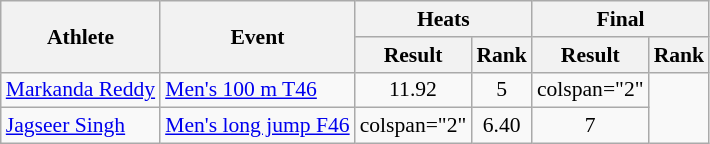<table class=wikitable style="font-size:90%">
<tr>
<th rowspan="2">Athlete</th>
<th rowspan="2">Event</th>
<th colspan="2">Heats</th>
<th colspan="3">Final</th>
</tr>
<tr>
<th>Result</th>
<th>Rank</th>
<th>Result</th>
<th>Rank</th>
</tr>
<tr>
<td><a href='#'>Markanda Reddy</a></td>
<td><a href='#'>Men's 100 m T46</a></td>
<td align="center">11.92</td>
<td align="center">5</td>
<td>colspan="2" </td>
</tr>
<tr>
<td><a href='#'>Jagseer Singh</a></td>
<td><a href='#'>Men's long jump F46</a></td>
<td>colspan="2" </td>
<td align="center">6.40</td>
<td align="center">7</td>
</tr>
</table>
